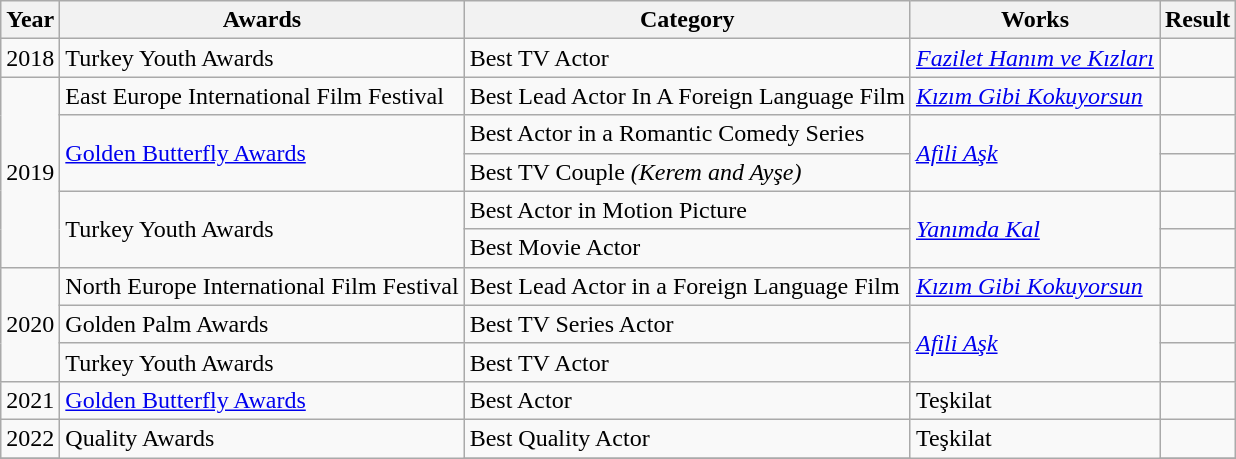<table class="wikitable">
<tr>
<th>Year</th>
<th>Awards</th>
<th>Category</th>
<th>Works</th>
<th>Result</th>
</tr>
<tr>
<td rowspan="1">2018</td>
<td>Turkey Youth Awards</td>
<td colspan="1">Best TV Actor</td>
<td><em><a href='#'>Fazilet Hanım ve Kızları</a></em></td>
<td></td>
</tr>
<tr>
<td rowspan="5">2019</td>
<td>East Europe International Film Festival</td>
<td>Best Lead Actor In A Foreign Language Film</td>
<td><em><a href='#'>Kızım Gibi Kokuyorsun</a></em></td>
<td></td>
</tr>
<tr>
<td rowspan="2"><a href='#'>Golden Butterfly Awards</a></td>
<td>Best Actor in a Romantic Comedy Series</td>
<td rowspan="2"><em><a href='#'>Afili Aşk</a></em></td>
<td></td>
</tr>
<tr>
<td>Best TV Couple <em>(Kerem and Ayşe)</em></td>
<td></td>
</tr>
<tr>
<td rowspan="2">Turkey Youth Awards</td>
<td>Best Actor in Motion Picture</td>
<td rowspan="2"><em><a href='#'>Yanımda Kal</a></em></td>
<td></td>
</tr>
<tr>
<td>Best Movie Actor</td>
<td></td>
</tr>
<tr>
<td rowspan="3">2020</td>
<td>North Europe International Film Festival</td>
<td>Best Lead Actor in a Foreign Language Film</td>
<td><em><a href='#'>Kızım Gibi Kokuyorsun</a></em></td>
<td></td>
</tr>
<tr>
<td>Golden Palm Awards</td>
<td>Best TV Series Actor</td>
<td rowspan="2"><em><a href='#'>Afili Aşk</a></em></td>
<td></td>
</tr>
<tr>
<td>Turkey Youth Awards</td>
<td>Best TV Actor</td>
<td></td>
</tr>
<tr>
<td>2021</td>
<td><a href='#'>Golden Butterfly Awards</a></td>
<td>Best Actor</td>
<td>Teşkilat</td>
<td></td>
</tr>
<tr>
<td>2022</td>
<td rowspan="2">Quality Awards</td>
<td>Best Quality Actor</td>
<td rowspan="2">Teşkilat</td>
<td></td>
</tr>
<tr>
</tr>
</table>
